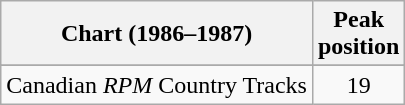<table class="wikitable sortable">
<tr>
<th align="left">Chart (1986–1987)</th>
<th align="center">Peak<br>position</th>
</tr>
<tr>
</tr>
<tr>
<td align="left">Canadian <em>RPM</em> Country Tracks</td>
<td align="center">19</td>
</tr>
</table>
